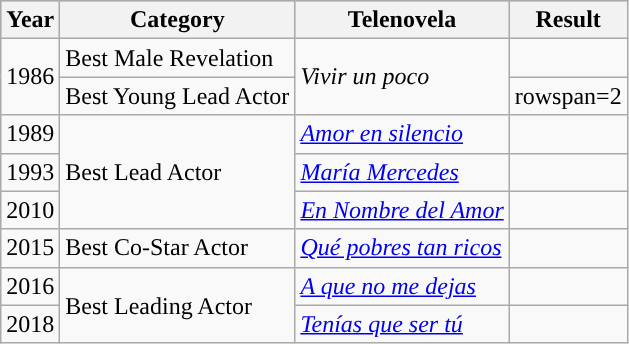<table class="wikitable">
<tr style="background:#b0c4de;">
<th>Year</th>
<th>Category</th>
<th>Telenovela</th>
<th>Result</th>
</tr>
<tr>
<td rowspan="2">1986</td>
<td>Best Male Revelation</td>
<td rowspan=2><em>Vivir un poco</em></td>
<td></td>
</tr>
<tr>
<td>Best Young Lead Actor</td>
<td>rowspan=2 </td>
</tr>
<tr>
<td>1989</td>
<td rowspan=3>Best Lead Actor</td>
<td><em><a href='#'>Amor en silencio</a></em></td>
</tr>
<tr>
<td>1993</td>
<td><em><a href='#'>María Mercedes</a></em></td>
<td></td>
</tr>
<tr>
<td>2010</td>
<td><em><a href='#'>En Nombre del Amor</a></em></td>
<td></td>
</tr>
<tr>
<td>2015</td>
<td>Best Co-Star Actor</td>
<td><em><a href='#'>Qué pobres tan ricos</a></em></td>
<td></td>
</tr>
<tr>
<td>2016</td>
<td rowspan="2">Best Leading Actor</td>
<td><em><a href='#'>A que no me dejas</a></em></td>
<td></td>
</tr>
<tr>
<td>2018</td>
<td><em><a href='#'>Tenías que ser tú</a> </em></td>
<td></td>
</tr>
</table>
